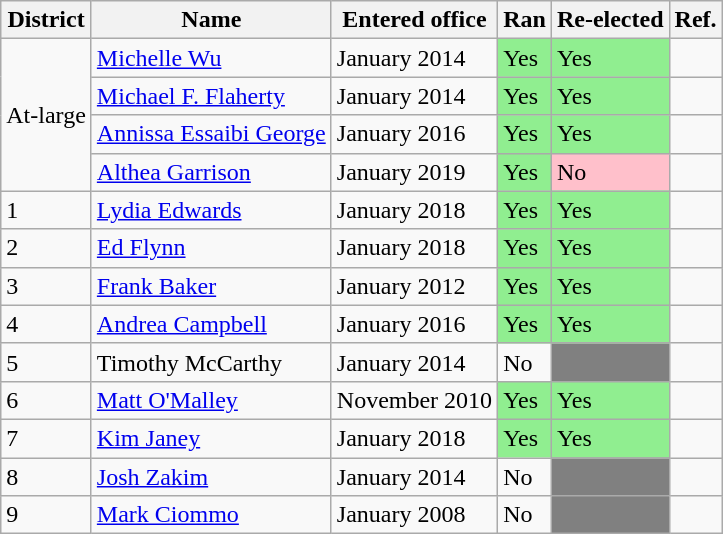<table class=wikitable>
<tr>
<th>District</th>
<th>Name</th>
<th>Entered office</th>
<th>Ran</th>
<th>Re-elected</th>
<th>Ref.</th>
</tr>
<tr>
<td rowspan=4>At-large</td>
<td><a href='#'>Michelle Wu</a></td>
<td>January 2014</td>
<td bgcolor=lightgreen>Yes</td>
<td bgcolor=lightgreen>Yes</td>
<td></td>
</tr>
<tr>
<td><a href='#'>Michael F. Flaherty</a></td>
<td>January 2014</td>
<td bgcolor=lightgreen>Yes</td>
<td bgcolor=lightgreen>Yes</td>
<td></td>
</tr>
<tr>
<td><a href='#'>Annissa Essaibi George</a></td>
<td>January 2016</td>
<td bgcolor=lightgreen>Yes</td>
<td bgcolor=lightgreen>Yes</td>
<td></td>
</tr>
<tr>
<td><a href='#'>Althea Garrison</a></td>
<td>January 2019</td>
<td bgcolor=lightgreen>Yes</td>
<td bgcolor=pink>No</td>
<td></td>
</tr>
<tr>
<td>1</td>
<td><a href='#'>Lydia Edwards</a></td>
<td>January 2018</td>
<td bgcolor=lightgreen>Yes</td>
<td bgcolor=lightgreen>Yes</td>
<td></td>
</tr>
<tr>
<td>2</td>
<td><a href='#'>Ed Flynn</a></td>
<td>January 2018</td>
<td bgcolor=lightgreen>Yes</td>
<td bgcolor=lightgreen>Yes</td>
<td></td>
</tr>
<tr>
<td>3</td>
<td><a href='#'>Frank Baker</a></td>
<td>January 2012</td>
<td bgcolor=lightgreen>Yes</td>
<td bgcolor=lightgreen>Yes</td>
<td></td>
</tr>
<tr>
<td>4</td>
<td><a href='#'>Andrea Campbell</a></td>
<td>January 2016</td>
<td bgcolor=lightgreen>Yes</td>
<td bgcolor=lightgreen>Yes</td>
<td></td>
</tr>
<tr>
<td>5</td>
<td>Timothy McCarthy</td>
<td>January 2014</td>
<td>No</td>
<td bgcolor=grey> </td>
<td></td>
</tr>
<tr>
<td>6</td>
<td><a href='#'>Matt O'Malley</a></td>
<td>November 2010</td>
<td bgcolor=lightgreen>Yes</td>
<td bgcolor=lightgreen>Yes</td>
<td></td>
</tr>
<tr>
<td>7</td>
<td><a href='#'>Kim Janey</a></td>
<td>January 2018</td>
<td bgcolor=lightgreen>Yes</td>
<td bgcolor=lightgreen>Yes</td>
<td></td>
</tr>
<tr>
<td>8</td>
<td><a href='#'>Josh Zakim</a></td>
<td>January 2014</td>
<td>No</td>
<td bgcolor=grey> </td>
<td></td>
</tr>
<tr>
<td>9</td>
<td><a href='#'>Mark Ciommo</a></td>
<td>January 2008</td>
<td>No</td>
<td bgcolor=grey> </td>
<td></td>
</tr>
</table>
